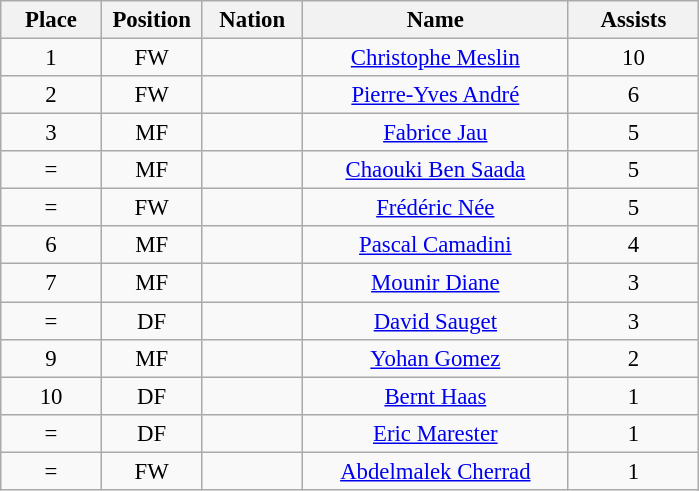<table class="wikitable" style="font-size: 95%; text-align: center;">
<tr>
<th width=60>Place</th>
<th width=60>Position</th>
<th width=60>Nation</th>
<th width=170>Name</th>
<th width=80>Assists</th>
</tr>
<tr>
<td>1</td>
<td>FW</td>
<td></td>
<td><a href='#'>Christophe Meslin</a></td>
<td>10</td>
</tr>
<tr>
<td>2</td>
<td>FW</td>
<td></td>
<td><a href='#'>Pierre-Yves André</a></td>
<td>6</td>
</tr>
<tr>
<td>3</td>
<td>MF</td>
<td></td>
<td><a href='#'>Fabrice Jau</a></td>
<td>5</td>
</tr>
<tr>
<td>=</td>
<td>MF</td>
<td></td>
<td><a href='#'>Chaouki Ben Saada</a></td>
<td>5</td>
</tr>
<tr>
<td>=</td>
<td>FW</td>
<td></td>
<td><a href='#'>Frédéric Née</a></td>
<td>5</td>
</tr>
<tr>
<td>6</td>
<td>MF</td>
<td></td>
<td><a href='#'>Pascal Camadini</a></td>
<td>4</td>
</tr>
<tr>
<td>7</td>
<td>MF</td>
<td></td>
<td><a href='#'>Mounir Diane</a></td>
<td>3</td>
</tr>
<tr>
<td>=</td>
<td>DF</td>
<td></td>
<td><a href='#'>David Sauget</a></td>
<td>3</td>
</tr>
<tr>
<td>9</td>
<td>MF</td>
<td></td>
<td><a href='#'>Yohan Gomez</a></td>
<td>2</td>
</tr>
<tr>
<td>10</td>
<td>DF</td>
<td></td>
<td><a href='#'>Bernt Haas</a></td>
<td>1</td>
</tr>
<tr>
<td>=</td>
<td>DF</td>
<td></td>
<td><a href='#'>Eric Marester</a></td>
<td>1</td>
</tr>
<tr>
<td>=</td>
<td>FW</td>
<td></td>
<td><a href='#'>Abdelmalek Cherrad</a></td>
<td>1</td>
</tr>
</table>
